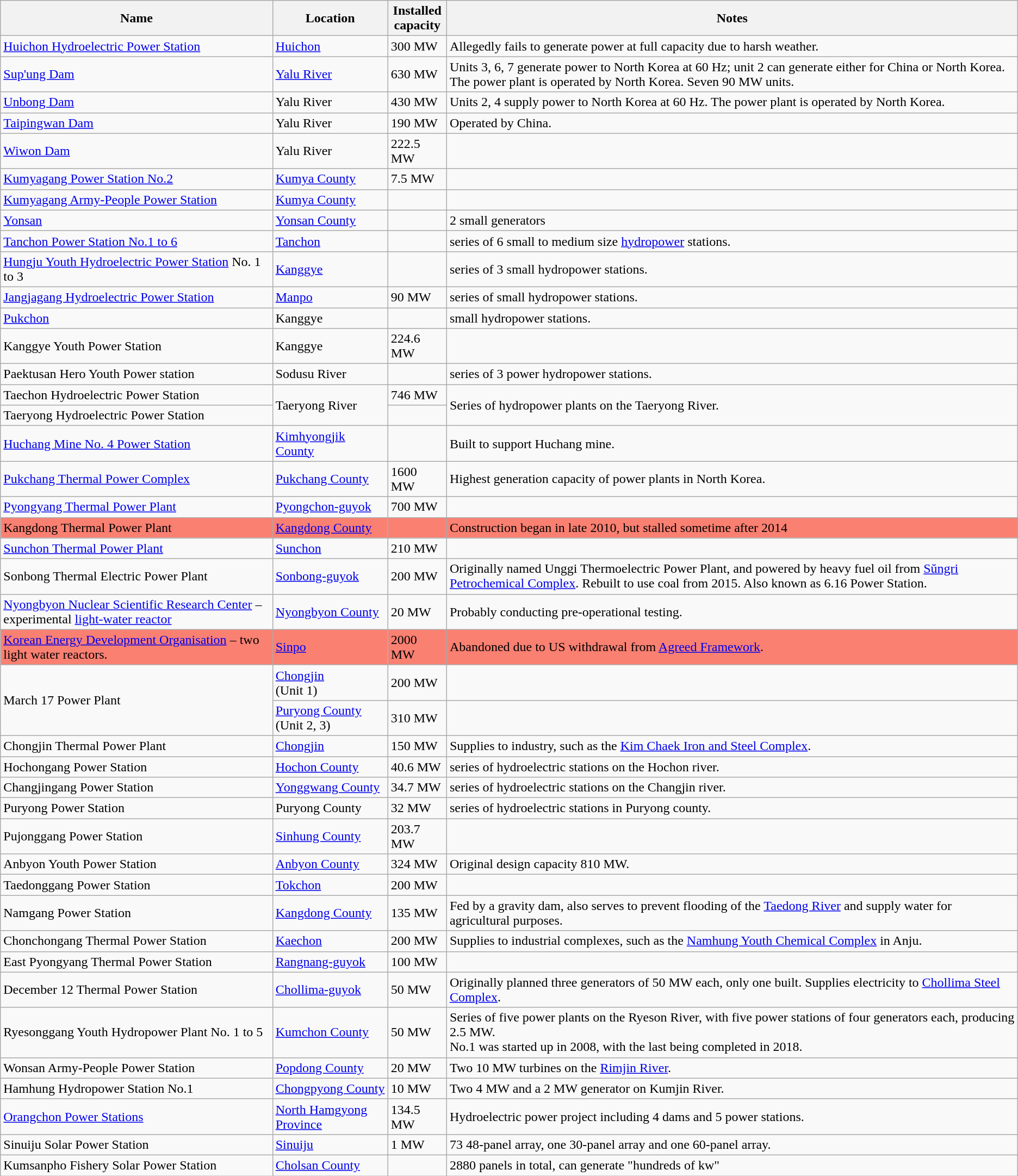<table class="wikitable sortable">
<tr>
<th>Name</th>
<th>Location</th>
<th>Installed<br>capacity</th>
<th>Notes</th>
</tr>
<tr>
<td><a href='#'>Huichon Hydroelectric Power Station</a></td>
<td><a href='#'>Huichon</a></td>
<td>300 MW</td>
<td>Allegedly fails to generate power at full capacity due to harsh weather.</td>
</tr>
<tr>
<td><a href='#'>Sup'ung Dam</a></td>
<td><a href='#'>Yalu River</a></td>
<td>630 MW</td>
<td>Units 3, 6, 7 generate power to North Korea at 60 Hz; unit 2 can generate either for China or North Korea. The power plant is operated by North Korea. Seven 90 MW units.</td>
</tr>
<tr>
<td><a href='#'>Unbong Dam</a></td>
<td>Yalu River</td>
<td>430 MW</td>
<td>Units 2, 4 supply power to North Korea at 60 Hz. The power plant is operated by North Korea.</td>
</tr>
<tr>
<td><a href='#'>Taipingwan Dam</a></td>
<td>Yalu River</td>
<td>190 MW</td>
<td>Operated by China.</td>
</tr>
<tr>
<td><a href='#'>Wiwon Dam</a></td>
<td>Yalu River</td>
<td>222.5 MW</td>
<td></td>
</tr>
<tr>
<td><a href='#'>Kumyagang Power Station No.2</a></td>
<td><a href='#'>Kumya County</a></td>
<td>7.5 MW</td>
<td></td>
</tr>
<tr>
<td><a href='#'>Kumyagang Army-People Power Station</a></td>
<td><a href='#'>Kumya County</a></td>
<td></td>
<td></td>
</tr>
<tr>
<td><a href='#'>Yonsan</a></td>
<td><a href='#'>Yonsan County</a></td>
<td></td>
<td>2 small generators</td>
</tr>
<tr>
<td><a href='#'>Tanchon Power Station No.1 to 6</a></td>
<td><a href='#'>Tanchon</a></td>
<td></td>
<td>series of 6 small to medium size <a href='#'>hydropower</a> stations.</td>
</tr>
<tr>
<td><a href='#'>Hungju Youth Hydroelectric Power Station</a> No. 1 to 3</td>
<td><a href='#'>Kanggye</a></td>
<td></td>
<td>series of 3 small hydropower stations.</td>
</tr>
<tr>
<td><a href='#'>Jangjagang Hydroelectric Power Station</a></td>
<td><a href='#'>Manpo</a></td>
<td>90 MW</td>
<td>series of small hydropower stations.</td>
</tr>
<tr>
<td><a href='#'>Pukchon</a></td>
<td>Kanggye</td>
<td></td>
<td>small hydropower stations.</td>
</tr>
<tr>
<td>Kanggye Youth Power Station</td>
<td>Kanggye</td>
<td>224.6 MW</td>
<td></td>
</tr>
<tr>
<td>Paektusan Hero Youth Power station</td>
<td>Sodusu River</td>
<td></td>
<td>series of 3 power hydropower stations.</td>
</tr>
<tr>
<td>Taechon Hydroelectric Power Station</td>
<td rowspan="2">Taeryong River</td>
<td>746 MW</td>
<td rowspan="2">Series of hydropower plants on the Taeryong River.</td>
</tr>
<tr>
<td>Taeryong Hydroelectric Power Station</td>
<td></td>
</tr>
<tr>
<td><a href='#'>Huchang Mine No. 4 Power Station</a></td>
<td><a href='#'>Kimhyongjik County</a></td>
<td></td>
<td>Built to support Huchang mine.</td>
</tr>
<tr>
<td><a href='#'>Pukchang Thermal Power Complex</a></td>
<td><a href='#'>Pukchang County</a></td>
<td>1600 MW</td>
<td>Highest generation capacity of power plants in North Korea.</td>
</tr>
<tr>
<td><a href='#'>Pyongyang Thermal Power Plant</a></td>
<td><a href='#'>Pyongchon-guyok</a></td>
<td>700 MW</td>
<td></td>
</tr>
<tr bgcolor="salmon">
<td>Kangdong Thermal Power Plant</td>
<td><a href='#'>Kangdong County</a></td>
<td></td>
<td>Construction began in late 2010, but stalled sometime after 2014</td>
</tr>
<tr>
<td><a href='#'>Sunchon Thermal Power Plant</a></td>
<td><a href='#'>Sunchon</a></td>
<td>210 MW</td>
<td></td>
</tr>
<tr>
<td>Sonbong Thermal Electric Power Plant</td>
<td><a href='#'>Sonbong-guyok</a></td>
<td>200 MW</td>
<td>Originally named Unggi Thermoelectric Power Plant, and powered by heavy fuel oil from <a href='#'>Sŭngri Petrochemical Complex</a>. Rebuilt to use coal from 2015. Also known as 6.16 Power Station.</td>
</tr>
<tr bgcolor="">
<td><a href='#'>Nyongbyon Nuclear Scientific Research Center</a> – experimental <a href='#'>light-water reactor</a></td>
<td><a href='#'>Nyongbyon County</a></td>
<td>20 MW</td>
<td>Probably conducting pre-operational testing.</td>
</tr>
<tr bgcolor="salmon">
<td><a href='#'>Korean Energy Development Organisation</a> – two light water reactors.</td>
<td><a href='#'>Sinpo</a></td>
<td>2000 MW</td>
<td>Abandoned due to US withdrawal from <a href='#'>Agreed Framework</a>.</td>
</tr>
<tr>
<td rowspan="2">March 17 Power Plant</td>
<td><a href='#'>Chongjin</a><br>(Unit 1)</td>
<td>200 MW</td>
<td></td>
</tr>
<tr>
<td><a href='#'>Puryong County</a> (Unit 2, 3)</td>
<td>310 MW</td>
<td></td>
</tr>
<tr>
<td>Chongjin Thermal Power Plant</td>
<td><a href='#'>Chongjin</a></td>
<td>150 MW</td>
<td>Supplies to industry, such as the <a href='#'>Kim Chaek Iron and Steel Complex</a>.</td>
</tr>
<tr>
<td>Hochongang Power Station</td>
<td><a href='#'>Hochon County</a></td>
<td>40.6 MW</td>
<td>series of hydroelectric stations on the Hochon river.</td>
</tr>
<tr>
<td>Changjingang Power Station</td>
<td><a href='#'>Yonggwang County</a></td>
<td>34.7 MW</td>
<td>series of hydroelectric stations on the Changjin river.</td>
</tr>
<tr>
<td>Puryong Power Station</td>
<td>Puryong County</td>
<td>32 MW</td>
<td>series of hydroelectric stations in Puryong county.</td>
</tr>
<tr>
<td>Pujonggang Power Station</td>
<td><a href='#'>Sinhung County</a></td>
<td>203.7 MW</td>
<td></td>
</tr>
<tr>
<td>Anbyon Youth Power Station</td>
<td><a href='#'>Anbyon County</a></td>
<td>324 MW</td>
<td>Original design capacity 810 MW.</td>
</tr>
<tr>
<td>Taedonggang Power Station</td>
<td><a href='#'>Tokchon</a></td>
<td>200 MW</td>
<td></td>
</tr>
<tr>
<td>Namgang Power Station</td>
<td><a href='#'>Kangdong County</a></td>
<td>135 MW</td>
<td>Fed by a gravity dam, also serves to prevent flooding of the <a href='#'>Taedong River</a> and supply water for agricultural purposes.</td>
</tr>
<tr>
<td>Chonchongang Thermal Power Station</td>
<td><a href='#'>Kaechon</a></td>
<td>200 MW</td>
<td>Supplies to industrial complexes, such as the <a href='#'>Namhung Youth Chemical Complex</a> in Anju.</td>
</tr>
<tr>
<td>East Pyongyang Thermal Power Station</td>
<td><a href='#'>Rangnang-guyok</a></td>
<td>100 MW</td>
<td></td>
</tr>
<tr>
<td>December 12 Thermal Power Station</td>
<td><a href='#'>Chollima-guyok</a></td>
<td>50 MW</td>
<td>Originally planned three generators of 50 MW each, only one built. Supplies electricity to <a href='#'>Chollima Steel Complex</a>.</td>
</tr>
<tr>
<td>Ryesonggang Youth Hydropower Plant No. 1 to 5</td>
<td><a href='#'>Kumchon County</a></td>
<td>50 MW</td>
<td>Series of five power plants on the Ryeson River, with five power stations of four generators each, producing 2.5 MW.<br>No.1 was started up in 2008, with the last being completed in 2018.</td>
</tr>
<tr>
<td>Wonsan Army-People Power Station</td>
<td><a href='#'>Popdong County</a></td>
<td>20 MW</td>
<td>Two 10 MW turbines on the <a href='#'>Rimjin River</a>.</td>
</tr>
<tr>
<td>Hamhung Hydropower Station No.1</td>
<td><a href='#'>Chongpyong County</a></td>
<td>10 MW</td>
<td>Two 4 MW and a 2 MW generator on Kumjin River.</td>
</tr>
<tr>
<td><a href='#'>Orangchon Power Stations</a></td>
<td><a href='#'>North Hamgyong Province</a></td>
<td>134.5 MW</td>
<td>Hydroelectric power project including 4 dams and 5 power stations. </td>
</tr>
<tr>
<td>Sinuiju Solar Power Station</td>
<td><a href='#'>Sinuiju</a></td>
<td>1 MW</td>
<td>73 48-panel array, one 30-panel array and one 60-panel array.</td>
</tr>
<tr>
<td>Kumsanpho Fishery Solar Power Station</td>
<td><a href='#'>Cholsan County</a></td>
<td></td>
<td>2880 panels in total, can generate "hundreds of kw"</td>
</tr>
</table>
